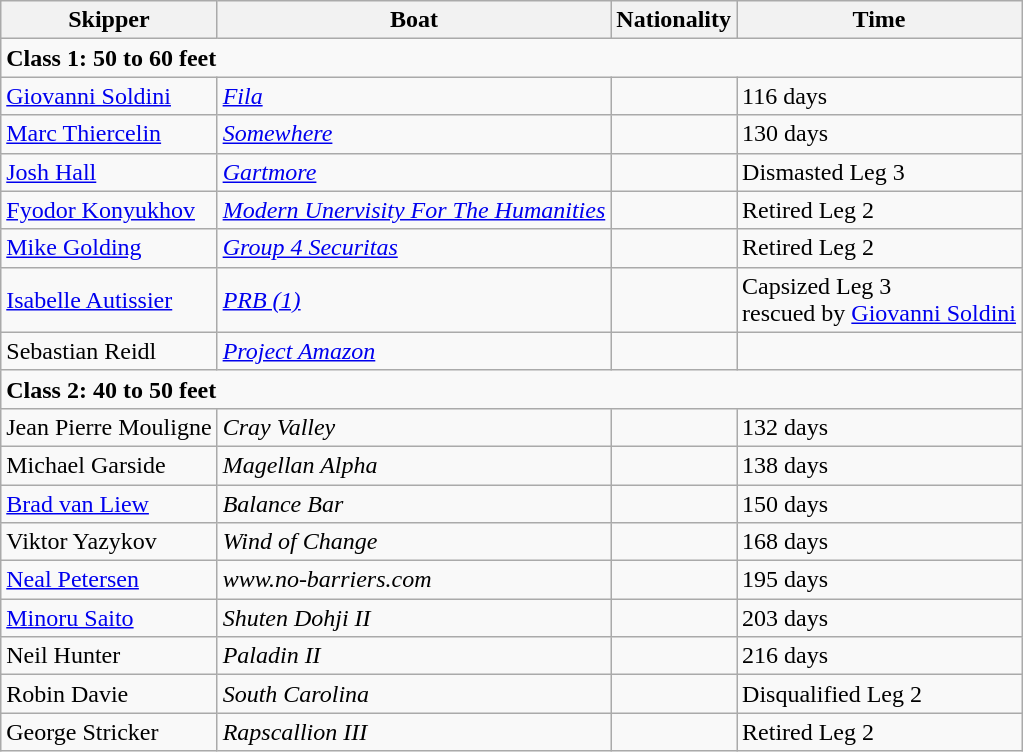<table class="wikitable">
<tr>
<th>Skipper</th>
<th>Boat</th>
<th>Nationality</th>
<th>Time</th>
</tr>
<tr>
<td colspan=4><strong>Class 1: 50 to 60 feet</strong></td>
</tr>
<tr>
<td><a href='#'>Giovanni Soldini</a></td>
<td><em><a href='#'>Fila</a></em></td>
<td></td>
<td>116 days</td>
</tr>
<tr>
<td><a href='#'>Marc Thiercelin</a></td>
<td><em><a href='#'>Somewhere</a></em></td>
<td></td>
<td>130 days</td>
</tr>
<tr>
<td><a href='#'>Josh Hall</a></td>
<td><em><a href='#'>Gartmore</a></em></td>
<td></td>
<td>Dismasted Leg 3</td>
</tr>
<tr>
<td><a href='#'>Fyodor Konyukhov</a></td>
<td><em><a href='#'>Modern Unervisity For The Humanities</a></em></td>
<td></td>
<td>Retired Leg 2</td>
</tr>
<tr>
<td><a href='#'>Mike Golding</a></td>
<td><em><a href='#'>Group 4 Securitas</a></em></td>
<td></td>
<td>Retired Leg 2</td>
</tr>
<tr>
<td><a href='#'>Isabelle Autissier</a></td>
<td><em><a href='#'>PRB (1)</a></em></td>
<td></td>
<td>Capsized Leg 3 <br>rescued by <a href='#'>Giovanni Soldini</a></td>
</tr>
<tr>
<td>Sebastian Reidl</td>
<td><em><a href='#'>Project Amazon</a></em></td>
<td></td>
<td></td>
</tr>
<tr>
<td colspan=4><strong>Class 2: 40 to 50 feet</strong></td>
</tr>
<tr>
<td>Jean Pierre Mouligne</td>
<td><em>Cray Valley</em></td>
<td></td>
<td>132 days</td>
</tr>
<tr>
<td>Michael Garside</td>
<td><em>Magellan Alpha</em></td>
<td></td>
<td>138 days</td>
</tr>
<tr>
<td><a href='#'>Brad van Liew</a></td>
<td><em>Balance Bar</em></td>
<td></td>
<td>150 days</td>
</tr>
<tr>
<td>Viktor Yazykov</td>
<td><em>Wind of Change</em></td>
<td></td>
<td>168 days</td>
</tr>
<tr>
<td><a href='#'>Neal Petersen</a></td>
<td><em>www.no-barriers.com</em></td>
<td></td>
<td>195 days</td>
</tr>
<tr>
<td><a href='#'>Minoru Saito</a></td>
<td><em>Shuten Dohji II</em></td>
<td></td>
<td>203 days</td>
</tr>
<tr>
<td>Neil Hunter</td>
<td><em>Paladin II</em></td>
<td></td>
<td>216 days</td>
</tr>
<tr>
<td>Robin Davie</td>
<td><em>South Carolina</em></td>
<td></td>
<td>Disqualified Leg 2</td>
</tr>
<tr>
<td>George Stricker</td>
<td><em>Rapscallion III</em></td>
<td></td>
<td>Retired Leg 2</td>
</tr>
</table>
